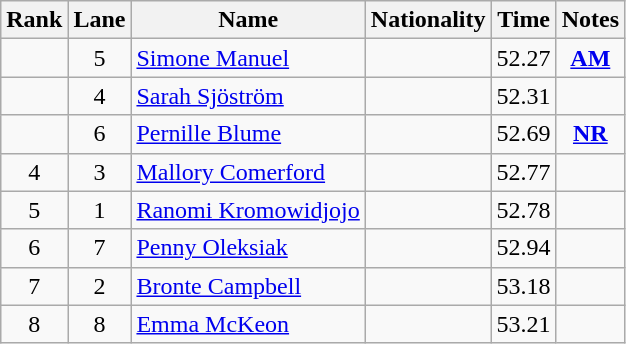<table class="wikitable sortable" style="text-align:center">
<tr>
<th>Rank</th>
<th>Lane</th>
<th>Name</th>
<th>Nationality</th>
<th>Time</th>
<th>Notes</th>
</tr>
<tr>
<td></td>
<td>5</td>
<td align=left><a href='#'>Simone Manuel</a></td>
<td align=left></td>
<td>52.27</td>
<td><strong><a href='#'>AM</a></strong></td>
</tr>
<tr>
<td></td>
<td>4</td>
<td align=left><a href='#'>Sarah Sjöström</a></td>
<td align=left></td>
<td>52.31</td>
<td></td>
</tr>
<tr>
<td></td>
<td>6</td>
<td align=left><a href='#'>Pernille Blume</a></td>
<td align=left></td>
<td>52.69</td>
<td><strong><a href='#'>NR</a></strong></td>
</tr>
<tr>
<td>4</td>
<td>3</td>
<td align=left><a href='#'>Mallory Comerford</a></td>
<td align=left></td>
<td>52.77</td>
<td></td>
</tr>
<tr>
<td>5</td>
<td>1</td>
<td align=left><a href='#'>Ranomi Kromowidjojo</a></td>
<td align=left></td>
<td>52.78</td>
<td></td>
</tr>
<tr>
<td>6</td>
<td>7</td>
<td align=left><a href='#'>Penny Oleksiak</a></td>
<td align=left></td>
<td>52.94</td>
<td></td>
</tr>
<tr>
<td>7</td>
<td>2</td>
<td align=left><a href='#'>Bronte Campbell</a></td>
<td align=left></td>
<td>53.18</td>
<td></td>
</tr>
<tr>
<td>8</td>
<td>8</td>
<td align=left><a href='#'>Emma McKeon</a></td>
<td align=left></td>
<td>53.21</td>
<td></td>
</tr>
</table>
